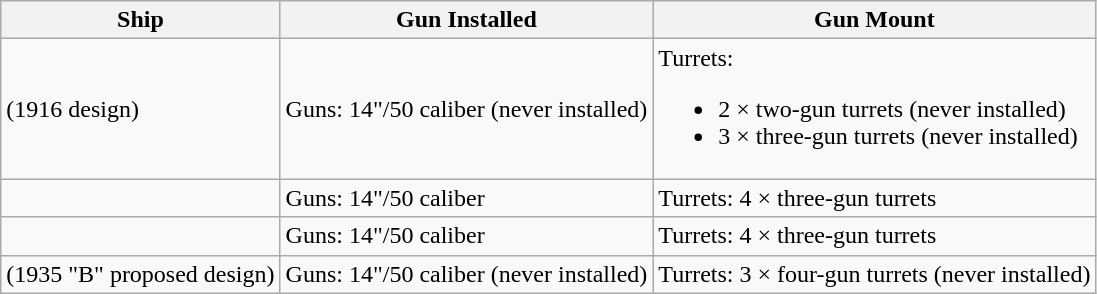<table class="wikitable">
<tr>
<th>Ship</th>
<th>Gun Installed</th>
<th>Gun Mount</th>
</tr>
<tr>
<td> (1916 design)</td>
<td>Guns: 14"/50 caliber (never installed)</td>
<td>Turrets:<br><ul><li>2 × two-gun turrets (never installed)</li><li>3 × three-gun turrets (never installed)</li></ul></td>
</tr>
<tr>
<td></td>
<td>Guns: 14"/50 caliber</td>
<td>Turrets: 4 × three-gun turrets</td>
</tr>
<tr>
<td></td>
<td>Guns: 14"/50 caliber</td>
<td>Turrets: 4 × three-gun turrets</td>
</tr>
<tr>
<td> (1935 "B" proposed design)</td>
<td>Guns: 14"/50 caliber (never installed)</td>
<td>Turrets: 3 × four-gun turrets (never installed)</td>
</tr>
</table>
